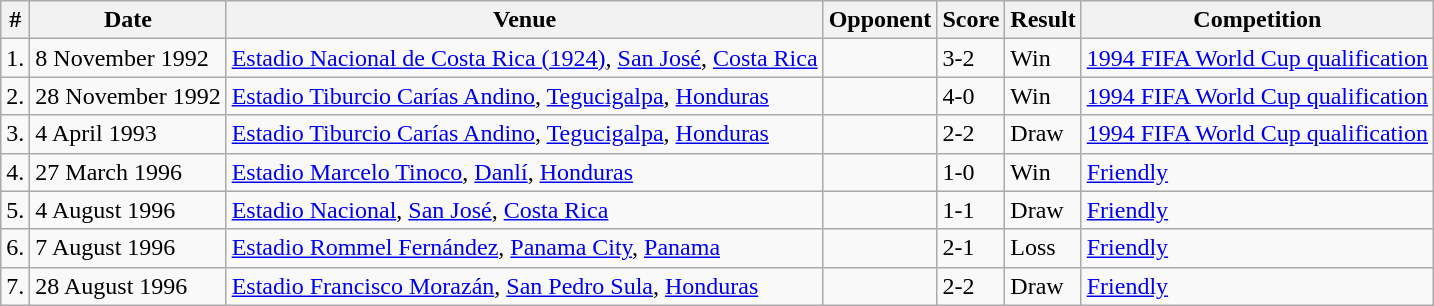<table class="wikitable">
<tr>
<th>#</th>
<th>Date</th>
<th>Venue</th>
<th>Opponent</th>
<th>Score</th>
<th>Result</th>
<th>Competition</th>
</tr>
<tr>
<td>1.</td>
<td>8 November 1992</td>
<td><a href='#'>Estadio Nacional de Costa Rica (1924)</a>, <a href='#'>San José</a>, <a href='#'>Costa Rica</a></td>
<td></td>
<td>3-2</td>
<td>Win</td>
<td><a href='#'>1994 FIFA World Cup qualification</a></td>
</tr>
<tr>
<td>2.</td>
<td>28 November 1992</td>
<td><a href='#'>Estadio Tiburcio Carías Andino</a>, <a href='#'>Tegucigalpa</a>, <a href='#'>Honduras</a></td>
<td></td>
<td>4-0</td>
<td>Win</td>
<td><a href='#'>1994 FIFA World Cup qualification</a></td>
</tr>
<tr>
<td>3.</td>
<td>4 April 1993</td>
<td><a href='#'>Estadio Tiburcio Carías Andino</a>, <a href='#'>Tegucigalpa</a>, <a href='#'>Honduras</a></td>
<td></td>
<td>2-2</td>
<td>Draw</td>
<td><a href='#'>1994 FIFA World Cup qualification</a></td>
</tr>
<tr>
<td>4.</td>
<td>27 March 1996</td>
<td><a href='#'>Estadio Marcelo Tinoco</a>, <a href='#'>Danlí</a>, <a href='#'>Honduras</a></td>
<td></td>
<td>1-0</td>
<td>Win</td>
<td><a href='#'>Friendly</a></td>
</tr>
<tr>
<td>5.</td>
<td>4 August 1996</td>
<td><a href='#'>Estadio Nacional</a>, <a href='#'>San José</a>, <a href='#'>Costa Rica</a></td>
<td></td>
<td>1-1</td>
<td>Draw</td>
<td><a href='#'>Friendly</a></td>
</tr>
<tr>
<td>6.</td>
<td>7 August 1996</td>
<td><a href='#'>Estadio Rommel Fernández</a>, <a href='#'>Panama City</a>, <a href='#'>Panama</a></td>
<td></td>
<td>2-1</td>
<td>Loss</td>
<td><a href='#'>Friendly</a></td>
</tr>
<tr>
<td>7.</td>
<td>28 August 1996</td>
<td><a href='#'>Estadio Francisco Morazán</a>, <a href='#'>San Pedro Sula</a>, <a href='#'>Honduras</a></td>
<td></td>
<td>2-2</td>
<td>Draw</td>
<td><a href='#'>Friendly</a></td>
</tr>
</table>
